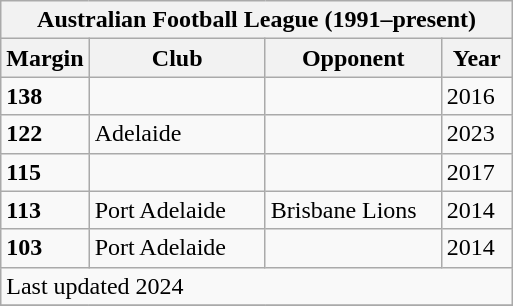<table class="wikitable">
<tr>
<th colspan=4>Australian Football League (1991–present)</th>
</tr>
<tr>
<th style="width:50px;">Margin</th>
<th style="width:110px;">Club</th>
<th style="width:110px;">Opponent</th>
<th style="width:40px;">Year</th>
</tr>
<tr>
<td><strong>138</strong></td>
<td></td>
<td></td>
<td>2016</td>
</tr>
<tr>
<td><strong>122</strong></td>
<td>Adelaide</td>
<td></td>
<td>2023</td>
</tr>
<tr>
<td><strong>115</strong></td>
<td></td>
<td></td>
<td>2017</td>
</tr>
<tr>
<td><strong>113</strong></td>
<td>Port Adelaide</td>
<td>Brisbane Lions</td>
<td>2014</td>
</tr>
<tr>
<td><strong>103</strong></td>
<td>Port Adelaide</td>
<td></td>
<td>2014</td>
</tr>
<tr>
<td colspan="4">Last updated 2024</td>
</tr>
<tr>
</tr>
</table>
